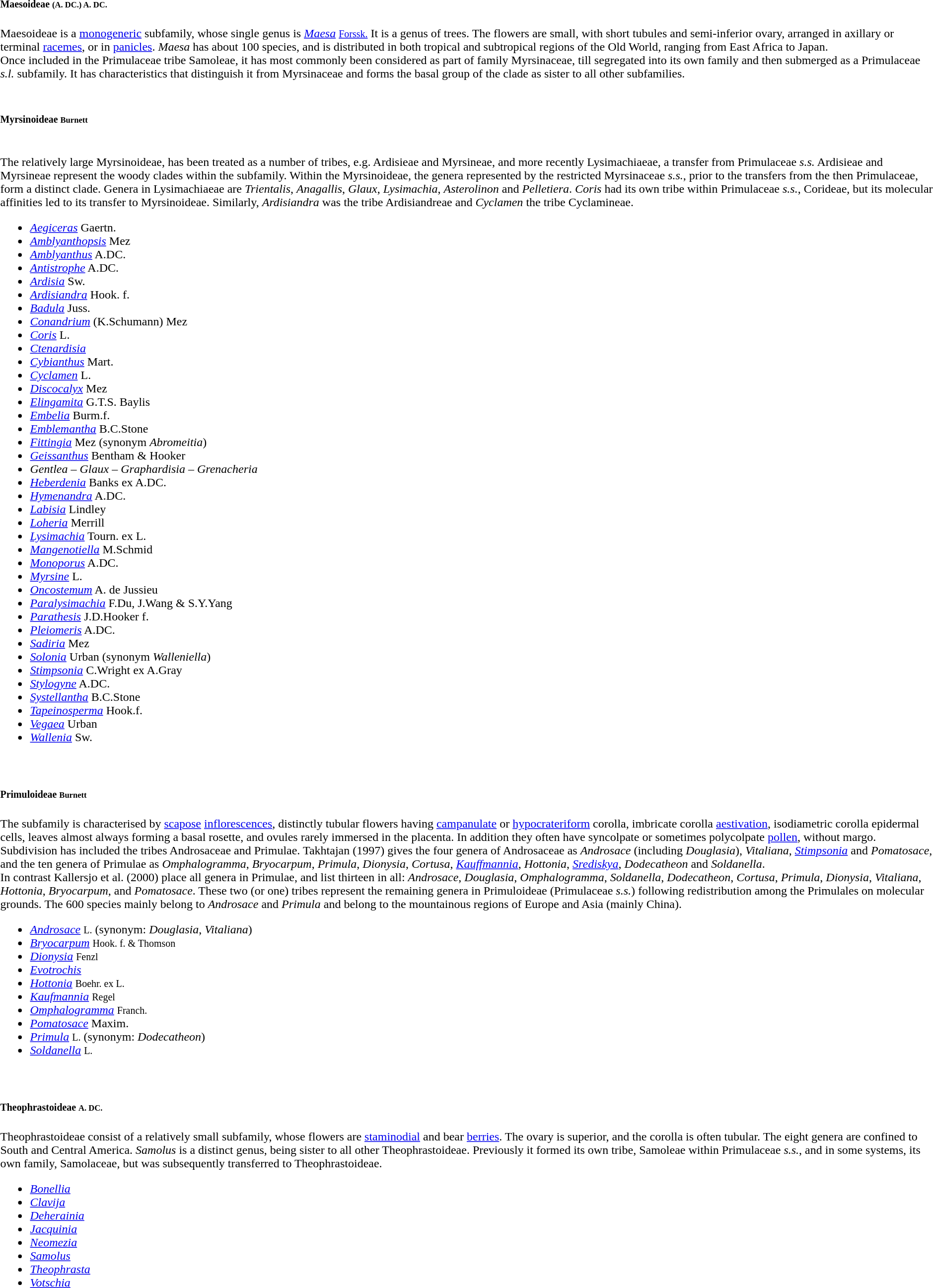<table>
<tr style="vertical-align:top;">
<td></td>
<td><br><h5>Maesoideae  <small>(A. DC.) A. DC.</small></h5>
Maesoideae is a <a href='#'>monogeneric</a> subfamily, whose single genus is <em><a href='#'>Maesa</a></em> <small><a href='#'>Forssk.</a></small> It is a genus of trees. The flowers are small, with short tubules and semi-inferior ovary, arranged in axillary or terminal <a href='#'>racemes</a>, or in <a href='#'>panicles</a>. <em>Maesa</em> has about 100 species, and is distributed in both tropical and subtropical regions of the Old World, ranging from East Africa to Japan.<br>Once included in the Primulaceae tribe Samoleae, it has most commonly been considered as part of family Myrsinaceae, till segregated into its own family and then submerged as a Primulaceae <em>s.l.</em> subfamily. It has characteristics that distinguish it from Myrsinaceae and forms the basal group of the clade as sister to all other subfamilies.</td>
</tr>
<tr style="vertical-align:top;">
<td></td>
<td><br><h5>Myrsinoideae <small>Burnett</small></h5><br>The relatively large Myrsinoideae, has been treated as a number of tribes, e.g. Ardisieae and Myrsineae, and more recently Lysimachiaeae, a transfer from Primulaceae <em>s.s.</em> Ardisieae and Myrsineae represent the woody clades within the subfamily. Within the Myrsinoideae, the genera represented by the restricted Myrsinaceae <em>s.s.</em>, prior to the transfers from the then Primulaceae, form a distinct clade. Genera in Lysimachiaeae are <em>Trientalis</em>, <em>Anagallis</em>, <em>Glaux</em>, <em>Lysimachia</em>, <em>Asterolinon</em> and <em>Pelletiera</em>. <em>Coris</em> had its own tribe within Primulaceae <em>s.s.</em>, Corideae, but its molecular affinities led to its transfer to Myrsinoideae. Similarly, <em>Ardisiandra</em> was the tribe Ardisiandreae and <em>Cyclamen</em> the tribe Cyclamineae.<br><ul><li><em><a href='#'>Aegiceras</a></em> Gaertn.</li><li><em><a href='#'>Amblyanthopsis</a></em> Mez</li><li><em><a href='#'>Amblyanthus</a></em> A.DC.</li><li><em><a href='#'>Antistrophe</a></em> A.DC.</li><li><em><a href='#'>Ardisia</a></em> Sw.</li><li><em><a href='#'>Ardisiandra</a></em> Hook. f.</li><li><em><a href='#'>Badula</a></em> Juss.</li><li><em><a href='#'>Conandrium</a></em> (K.Schumann) Mez</li><li><em><a href='#'>Coris</a></em> L.</li><li><em><a href='#'>Ctenardisia</a></em></li><li><em><a href='#'>Cybianthus</a></em> Mart.</li><li><em><a href='#'>Cyclamen</a></em> L.</li><li><em><a href='#'>Discocalyx</a></em> Mez</li><li><em><a href='#'>Elingamita</a></em> G.T.S. Baylis</li><li><em><a href='#'>Embelia</a></em> Burm.f.</li><li><em><a href='#'>Emblemantha</a></em> B.C.Stone</li><li><em><a href='#'>Fittingia</a></em> Mez (synonym <em>Abromeitia</em>)</li><li><em><a href='#'>Geissanthus</a></em> Bentham & Hooker</li><li><em>Gentlea – Glaux – Graphardisia – Grenacheria</em></li><li><em><a href='#'>Heberdenia</a></em> Banks ex A.DC.</li><li><em><a href='#'>Hymenandra</a></em> A.DC.</li><li><em><a href='#'>Labisia</a></em> Lindley</li><li><em><a href='#'>Loheria</a></em> Merrill</li><li><em><a href='#'>Lysimachia</a></em> Tourn. ex L.</li><li><em><a href='#'>Mangenotiella</a></em> M.Schmid</li><li><em><a href='#'>Monoporus</a></em> A.DC.</li><li><em><a href='#'>Myrsine</a></em> L.</li><li><em><a href='#'>Oncostemum</a></em> A. de Jussieu</li><li><em><a href='#'>Paralysimachia</a></em> F.Du, J.Wang & S.Y.Yang</li><li><em><a href='#'>Parathesis</a></em> J.D.Hooker f.</li><li><em><a href='#'>Pleiomeris</a></em> A.DC.</li><li><em><a href='#'>Sadiria</a></em> Mez</li><li><em><a href='#'>Solonia</a></em> Urban (synonym <em>Walleniella</em>)</li><li><em><a href='#'>Stimpsonia</a></em> C.Wright ex A.Gray</li><li><em><a href='#'>Stylogyne</a></em> A.DC.</li><li><em><a href='#'>Systellantha</a></em> B.C.Stone</li><li><em><a href='#'>Tapeinosperma</a></em> Hook.f.</li><li><em><a href='#'>Vegaea</a></em> Urban</li><li><em><a href='#'>Wallenia</a></em> Sw.</li></ul></td>
</tr>
<tr style="vertical-align:top;">
<td></td>
<td><br><h5>Primuloideae <small>Burnett</small></h5>
The subfamily is characterised by <a href='#'>scapose</a> <a href='#'>inflorescences</a>, distinctly tubular flowers having <a href='#'>campanulate</a> or <a href='#'>hypocrateriform</a> corolla, imbricate corolla <a href='#'>aestivation</a>, isodiametric corolla epidermal cells, leaves almost always forming a basal rosette, and ovules rarely immersed in the placenta. In addition they often have syncolpate or sometimes polycolpate <a href='#'>pollen</a>, without margo.<br>Subdivision has included the tribes Androsaceae and Primulae. Takhtajan (1997) gives the four genera of Androsaceae  as <em>Androsace</em> (including <em>Douglasia</em>), <em>Vitaliana</em>, <em><a href='#'>Stimpsonia</a></em> and <em>Pomatosace</em>, and the ten genera of Primulae as <em>Omphalogramma</em>, <em>Bryocarpum</em>,
<em>Primula</em>, <em>Dionysia</em>, <em>Cortusa</em>, <em><a href='#'>Kauffmannia</a></em>, <em>Hottonia</em>, <em><a href='#'>Srediskya</a></em>, <em>Dodecatheon</em> and <em>Soldanella</em>.<br>In contrast Kallersjo et al. (2000) place all genera in Primulae, and list thirteen in all: <em>Androsace</em>, <em>Douglasia</em>, <em>Omphalogramma</em>, <em>Soldanella</em>, <em>Dodecatheon</em>, <em>Cortusa</em>, <em>Primula</em>, <em>Dionysia</em>, <em>Vitaliana</em>, <em>Hottonia</em>, <em>Bryocarpum</em>, and <em>Pomatosace</em>. These two (or one) tribes represent the remaining genera in Primuloideae (Primulaceae <em>s.s.</em>) following redistribution among the Primulales on molecular grounds. The 600 species mainly belong to <em>Androsace</em> and <em>Primula</em> and belong to the mountainous regions of Europe and Asia (mainly China).<ul><li><em><a href='#'>Androsace</a></em> <small>L.</small> (synonym: <em>Douglasia</em>, <em>Vitaliana</em>)</li><li><em><a href='#'>Bryocarpum</a></em> <small>Hook. f. & Thomson</small></li><li><em><a href='#'>Dionysia</a></em> <small>Fenzl</small></li><li><em><a href='#'>Evotrochis</a></em> </li><li><em><a href='#'>Hottonia</a></em> <small>Boehr. ex L.</small></li><li><em><a href='#'>Kaufmannia</a></em> <small>Regel</small></li><li><em><a href='#'>Omphalogramma</a></em> <small>Franch.</small></li><li><em><a href='#'>Pomatosace</a></em> Maxim.</li><li><em><a href='#'>Primula</a></em> <small>L.</small> (synonym: <em>Dodecatheon</em>)</li><li><em><a href='#'>Soldanella</a></em> <small>L.</small></li></ul></td>
</tr>
<tr style="vertical-align:top;">
<td></td>
<td><br><h5>Theophrastoideae  <small>A. DC.</small></h5>
Theophrastoideae consist of a relatively small subfamily, whose flowers are <a href='#'>staminodial</a> and bear <a href='#'>berries</a>. The ovary is superior, and the corolla is often tubular. The eight genera are confined to South and Central America. <em>Samolus</em> is a distinct genus, being sister to all other Theophrastoideae. Previously it formed its own tribe, Samoleae within Primulaceae <em>s.s.</em>, and in some systems, its own family, Samolaceae, but was subsequently transferred to Theophrastoideae.<ul><li><em><a href='#'>Bonellia</a></em> </li><li><em><a href='#'>Clavija</a></em> </li><li><em><a href='#'>Deherainia</a></em> </li><li><em><a href='#'>Jacquinia</a></em> </li><li><em><a href='#'>Neomezia</a></em> </li><li><em><a href='#'>Samolus</a></em> </li><li><em><a href='#'>Theophrasta</a></em> </li><li><em><a href='#'>Votschia</a></em> </li></ul></td>
</tr>
</table>
